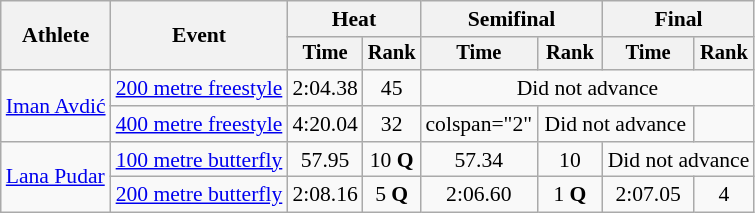<table class="wikitable" style="text-align:center; font-size:90%">
<tr>
<th rowspan="2">Athlete</th>
<th rowspan="2">Event</th>
<th colspan="2">Heat</th>
<th colspan="2">Semifinal</th>
<th colspan="2">Final</th>
</tr>
<tr style="font-size:95%">
<th>Time</th>
<th>Rank</th>
<th>Time</th>
<th>Rank</th>
<th>Time</th>
<th>Rank</th>
</tr>
<tr>
<td align=left rowspan=2><a href='#'>Iman Avdić</a></td>
<td align=left><a href='#'>200 metre freestyle</a></td>
<td>2:04.38</td>
<td>45</td>
<td colspan="4">Did not advance</td>
</tr>
<tr>
<td align=left><a href='#'>400 metre freestyle</a></td>
<td>4:20.04</td>
<td>32</td>
<td>colspan="2" </td>
<td colspan="2">Did not advance</td>
</tr>
<tr>
<td align=left rowspan=2><a href='#'>Lana Pudar</a></td>
<td align=left><a href='#'>100 metre butterfly</a></td>
<td>57.95</td>
<td>10 <strong>Q</strong></td>
<td>57.34</td>
<td>10</td>
<td colspan="2">Did not advance</td>
</tr>
<tr>
<td align=left><a href='#'>200 metre butterfly</a></td>
<td>2:08.16</td>
<td>5 <strong>Q</strong></td>
<td>2:06.60</td>
<td>1 <strong>Q</strong></td>
<td>2:07.05</td>
<td>4</td>
</tr>
</table>
